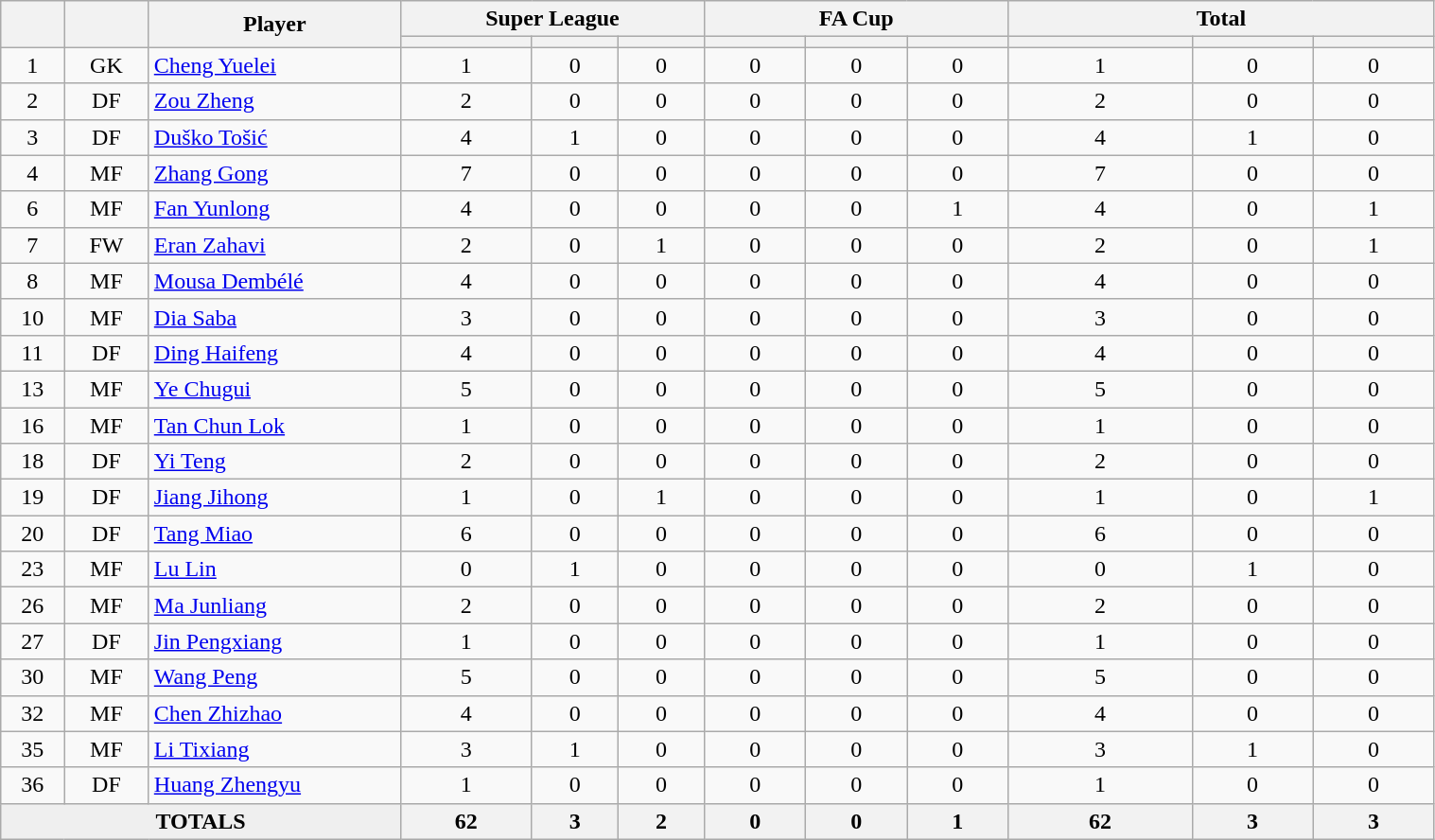<table class="wikitable" style="text-align:center" width=80%>
<tr>
<th rowspan=2></th>
<th rowspan=2></th>
<th rowspan=2 width="170">Player</th>
<th colspan=3 width="105">Super League</th>
<th colspan=3 width="105">FA Cup</th>
<th colspan=3 width="150">Total</th>
</tr>
<tr>
<th></th>
<th></th>
<th></th>
<th></th>
<th></th>
<th></th>
<th></th>
<th></th>
<th></th>
</tr>
<tr>
<td>1</td>
<td>GK</td>
<td align="left"> <a href='#'>Cheng Yuelei</a></td>
<td>1</td>
<td>0</td>
<td>0</td>
<td>0</td>
<td>0</td>
<td>0</td>
<td>1</td>
<td>0</td>
<td>0</td>
</tr>
<tr>
<td>2</td>
<td>DF</td>
<td align="left"> <a href='#'>Zou Zheng</a></td>
<td>2</td>
<td>0</td>
<td>0</td>
<td>0</td>
<td>0</td>
<td>0</td>
<td>2</td>
<td>0</td>
<td>0</td>
</tr>
<tr>
<td>3</td>
<td>DF</td>
<td align="left"> <a href='#'>Duško Tošić</a></td>
<td>4</td>
<td>1</td>
<td>0</td>
<td>0</td>
<td>0</td>
<td>0</td>
<td>4</td>
<td>1</td>
<td>0</td>
</tr>
<tr>
<td>4</td>
<td>MF</td>
<td align="left"> <a href='#'>Zhang Gong</a></td>
<td>7</td>
<td>0</td>
<td>0</td>
<td>0</td>
<td>0</td>
<td>0</td>
<td>7</td>
<td>0</td>
<td>0</td>
</tr>
<tr>
<td>6</td>
<td>MF</td>
<td align="left"> <a href='#'>Fan Yunlong</a></td>
<td>4</td>
<td>0</td>
<td>0</td>
<td>0</td>
<td>0</td>
<td>1</td>
<td>4</td>
<td>0</td>
<td>1</td>
</tr>
<tr>
<td>7</td>
<td>FW</td>
<td align="left"> <a href='#'>Eran Zahavi</a></td>
<td>2</td>
<td>0</td>
<td>1</td>
<td>0</td>
<td>0</td>
<td>0</td>
<td>2</td>
<td>0</td>
<td>1</td>
</tr>
<tr>
<td>8</td>
<td>MF</td>
<td align="left"> <a href='#'>Mousa Dembélé</a></td>
<td>4</td>
<td>0</td>
<td>0</td>
<td>0</td>
<td>0</td>
<td>0</td>
<td>4</td>
<td>0</td>
<td>0</td>
</tr>
<tr>
<td>10</td>
<td>MF</td>
<td align="left"> <a href='#'>Dia Saba</a></td>
<td>3</td>
<td>0</td>
<td>0</td>
<td>0</td>
<td>0</td>
<td>0</td>
<td>3</td>
<td>0</td>
<td>0</td>
</tr>
<tr>
<td>11</td>
<td>DF</td>
<td align="left"> <a href='#'>Ding Haifeng</a></td>
<td>4</td>
<td>0</td>
<td>0</td>
<td>0</td>
<td>0</td>
<td>0</td>
<td>4</td>
<td>0</td>
<td>0</td>
</tr>
<tr>
<td>13</td>
<td>MF</td>
<td align="left"> <a href='#'>Ye Chugui</a></td>
<td>5</td>
<td>0</td>
<td>0</td>
<td>0</td>
<td>0</td>
<td>0</td>
<td>5</td>
<td>0</td>
<td>0</td>
</tr>
<tr>
<td>16</td>
<td>MF</td>
<td align="left"> <a href='#'>Tan Chun Lok</a></td>
<td>1</td>
<td>0</td>
<td>0</td>
<td>0</td>
<td>0</td>
<td>0</td>
<td>1</td>
<td>0</td>
<td>0</td>
</tr>
<tr>
<td>18</td>
<td>DF</td>
<td align="left"> <a href='#'>Yi Teng</a></td>
<td>2</td>
<td>0</td>
<td>0</td>
<td>0</td>
<td>0</td>
<td>0</td>
<td>2</td>
<td>0</td>
<td>0</td>
</tr>
<tr>
<td>19</td>
<td>DF</td>
<td align="left"> <a href='#'>Jiang Jihong</a></td>
<td>1</td>
<td>0</td>
<td>1</td>
<td>0</td>
<td>0</td>
<td>0</td>
<td>1</td>
<td>0</td>
<td>1</td>
</tr>
<tr>
<td>20</td>
<td>DF</td>
<td align="left"> <a href='#'>Tang Miao</a></td>
<td>6</td>
<td>0</td>
<td>0</td>
<td>0</td>
<td>0</td>
<td>0</td>
<td>6</td>
<td>0</td>
<td>0</td>
</tr>
<tr>
<td>23</td>
<td>MF</td>
<td align="left"> <a href='#'>Lu Lin</a></td>
<td>0</td>
<td>1</td>
<td>0</td>
<td>0</td>
<td>0</td>
<td>0</td>
<td>0</td>
<td>1</td>
<td>0</td>
</tr>
<tr>
<td>26</td>
<td>MF</td>
<td align="left"> <a href='#'>Ma Junliang</a></td>
<td>2</td>
<td>0</td>
<td>0</td>
<td>0</td>
<td>0</td>
<td>0</td>
<td>2</td>
<td>0</td>
<td>0</td>
</tr>
<tr>
<td>27</td>
<td>DF</td>
<td align="left"> <a href='#'>Jin Pengxiang</a></td>
<td>1</td>
<td>0</td>
<td>0</td>
<td>0</td>
<td>0</td>
<td>0</td>
<td>1</td>
<td>0</td>
<td>0</td>
</tr>
<tr>
<td>30</td>
<td>MF</td>
<td align="left"> <a href='#'>Wang Peng</a></td>
<td>5</td>
<td>0</td>
<td>0</td>
<td>0</td>
<td>0</td>
<td>0</td>
<td>5</td>
<td>0</td>
<td>0</td>
</tr>
<tr>
<td>32</td>
<td>MF</td>
<td align="left"> <a href='#'>Chen Zhizhao</a></td>
<td>4</td>
<td>0</td>
<td>0</td>
<td>0</td>
<td>0</td>
<td>0</td>
<td>4</td>
<td>0</td>
<td>0</td>
</tr>
<tr>
<td>35</td>
<td>MF</td>
<td align="left"> <a href='#'>Li Tixiang</a></td>
<td>3</td>
<td>1</td>
<td>0</td>
<td>0</td>
<td>0</td>
<td>0</td>
<td>3</td>
<td>1</td>
<td>0</td>
</tr>
<tr>
<td>36</td>
<td>DF</td>
<td align="left"> <a href='#'>Huang Zhengyu</a></td>
<td>1</td>
<td>0</td>
<td>0</td>
<td>0</td>
<td>0</td>
<td>0</td>
<td>1</td>
<td>0</td>
<td>0</td>
</tr>
<tr>
<td ! colspan=3 style="background: #efefef; text-align: center;"><strong>TOTALS</strong></td>
<th>62</th>
<th>3</th>
<th>2</th>
<th>0</th>
<th>0</th>
<th>1</th>
<th>62</th>
<th>3</th>
<th>3</th>
</tr>
</table>
